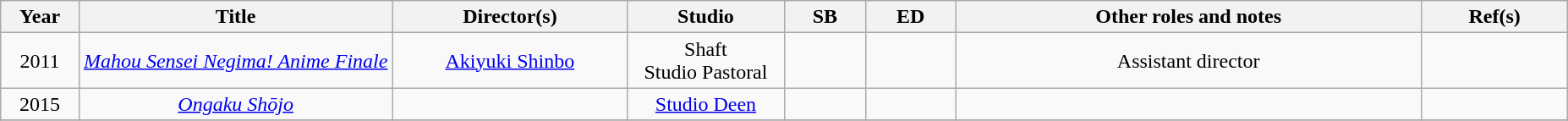<table class="wikitable sortable" style="text-align:center; margin=auto; ">
<tr>
<th scope="col" width=5%>Year</th>
<th scope="col" width=20%>Title</th>
<th scope="col" width=15%>Director(s)</th>
<th scope="col" width=10%>Studio</th>
<th scope="col" class="unsortable">SB</th>
<th scope="col" class="unsortable">ED</th>
<th scope="col" class="unsortable">Other roles and notes</th>
<th scope="col" class="unsortable">Ref(s)</th>
</tr>
<tr>
<td>2011</td>
<td><em><a href='#'>Mahou Sensei Negima! Anime Finale</a></em></td>
<td><a href='#'>Akiyuki Shinbo</a></td>
<td>Shaft<br>Studio Pastoral</td>
<td></td>
<td></td>
<td>Assistant director</td>
<td></td>
</tr>
<tr>
<td>2015</td>
<td><em><a href='#'>Ongaku Shōjo</a></em></td>
<td></td>
<td><a href='#'>Studio Deen</a></td>
<td></td>
<td></td>
<td></td>
<td></td>
</tr>
<tr>
</tr>
</table>
